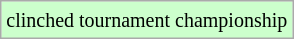<table class="wikitable">
<tr>
<td style="background-color: #ccffcc;"><small>clinched tournament championship</small></td>
</tr>
</table>
